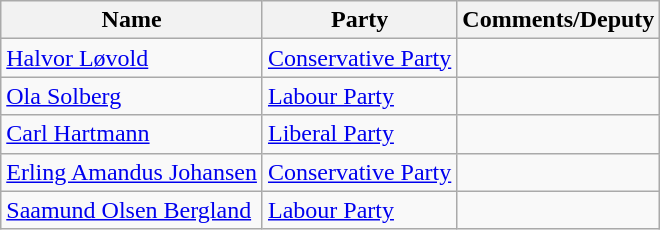<table class="wikitable">
<tr>
<th>Name</th>
<th>Party</th>
<th>Comments/Deputy</th>
</tr>
<tr>
<td><a href='#'>Halvor Løvold</a></td>
<td><a href='#'>Conservative Party</a></td>
<td></td>
</tr>
<tr>
<td><a href='#'>Ola Solberg</a></td>
<td><a href='#'>Labour Party</a></td>
<td></td>
</tr>
<tr>
<td><a href='#'>Carl Hartmann</a></td>
<td><a href='#'>Liberal Party</a></td>
<td></td>
</tr>
<tr>
<td><a href='#'>Erling Amandus Johansen</a></td>
<td><a href='#'>Conservative Party</a></td>
<td></td>
</tr>
<tr>
<td><a href='#'>Saamund Olsen Bergland</a></td>
<td><a href='#'>Labour Party</a></td>
<td></td>
</tr>
</table>
